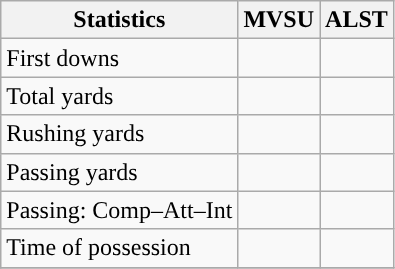<table class="wikitable" style="float: left;">
<tr>
<th>Statistics</th>
<th>MVSU</th>
<th>ALST</th>
</tr>
<tr>
<td>First downs</td>
<td></td>
<td></td>
</tr>
<tr>
<td>Total yards</td>
<td></td>
<td></td>
</tr>
<tr>
<td>Rushing yards</td>
<td></td>
<td></td>
</tr>
<tr>
<td>Passing yards</td>
<td></td>
<td></td>
</tr>
<tr>
<td>Passing: Comp–Att–Int</td>
<td></td>
<td></td>
</tr>
<tr>
<td>Time of possession</td>
<td></td>
<td></td>
</tr>
<tr>
</tr>
</table>
